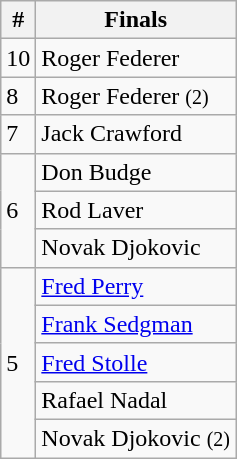<table class=wikitable style="display:inline-table;">
<tr>
<th>#</th>
<th>Finals</th>
</tr>
<tr>
<td>10</td>
<td> Roger Federer</td>
</tr>
<tr>
<td>8</td>
<td> Roger Federer <small>(2)</small></td>
</tr>
<tr>
<td>7</td>
<td> Jack Crawford</td>
</tr>
<tr>
<td rowspan="3">6</td>
<td> Don Budge</td>
</tr>
<tr>
<td> Rod Laver</td>
</tr>
<tr>
<td> Novak Djokovic</td>
</tr>
<tr>
<td rowspan="5">5</td>
<td> <a href='#'>Fred Perry</a></td>
</tr>
<tr>
<td> <a href='#'>Frank Sedgman</a></td>
</tr>
<tr>
<td> <a href='#'>Fred Stolle</a></td>
</tr>
<tr>
<td> Rafael Nadal</td>
</tr>
<tr>
<td> Novak Djokovic <small>(2)</small> </td>
</tr>
</table>
